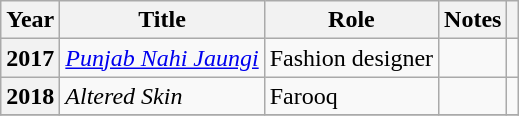<table class="wikitable plainrowheaders sortable">
<tr>
<th scope="col">Year</th>
<th scope="col">Title</th>
<th scope="col">Role</th>
<th scope="col" class="unsortable">Notes</th>
<th scope="col" class="unsortable"></th>
</tr>
<tr>
<th scope=row>2017</th>
<td><em><a href='#'>Punjab Nahi Jaungi</a></em></td>
<td>Fashion designer</td>
<td></td>
<td style="text-align:center;"></td>
</tr>
<tr>
<th scope=row>2018</th>
<td><em>Altered Skin</em></td>
<td>Farooq</td>
<td></td>
<td style="text-align:center;"></td>
</tr>
<tr>
</tr>
</table>
